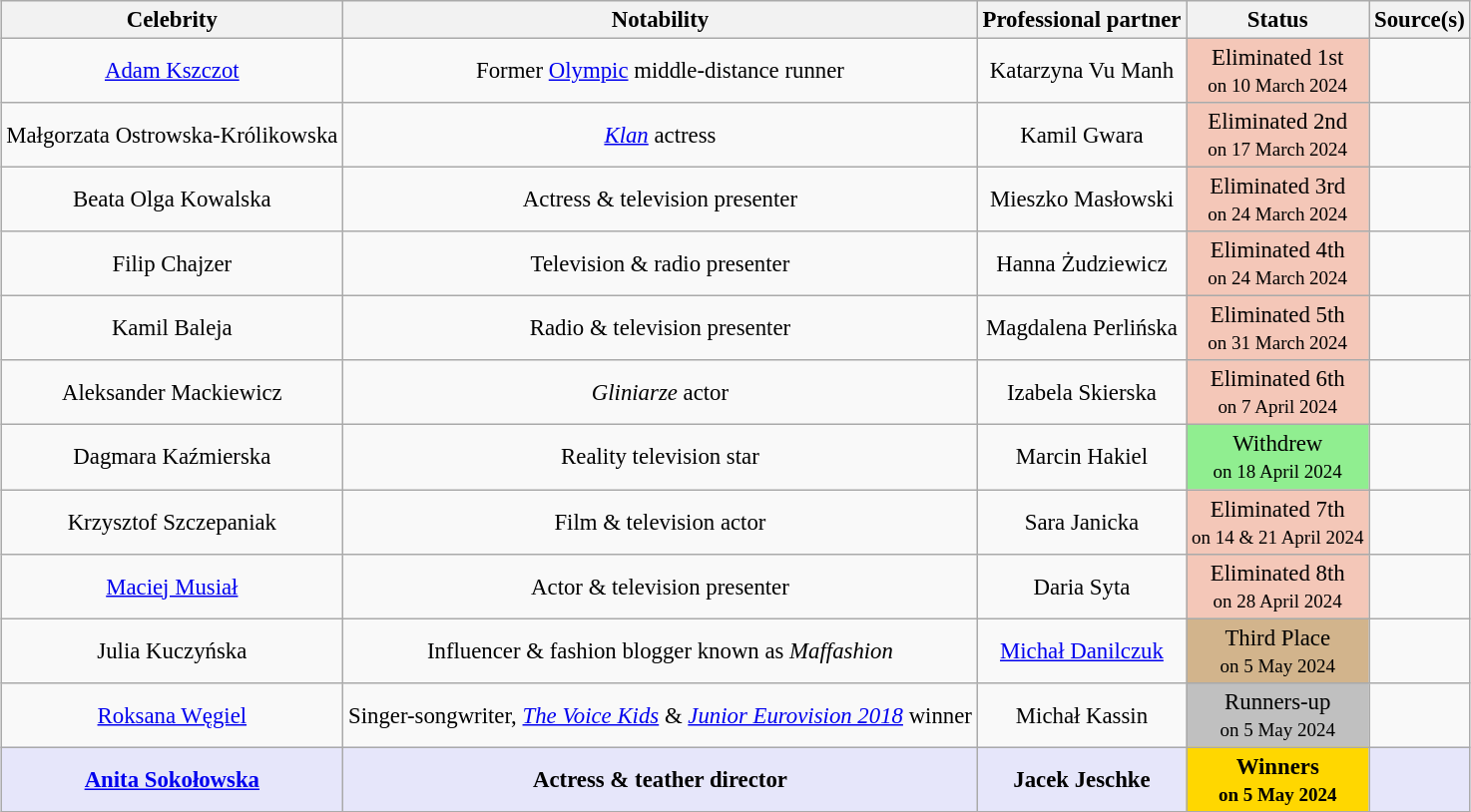<table class="wikitable plainrowheaders sortable" style="margin:auto; text-align:center; font-size:95%;">
<tr>
<th scope="col">Celebrity</th>
<th scope="col">Notability</th>
<th scope="col">Professional partner</th>
<th scope="col">Status</th>
<th scope="col">Source(s)</th>
</tr>
<tr>
<td scope="row"><a href='#'>Adam Kszczot</a></td>
<td>Former <a href='#'>Olympic</a> middle-distance runner</td>
<td>Katarzyna Vu Manh</td>
<td style="background:#f4c7b8;">Eliminated 1st<br><small>on 10 March 2024</small></td>
<td></td>
</tr>
<tr>
<td scope="row">Małgorzata Ostrowska-Królikowska</td>
<td><em><a href='#'>Klan</a></em> actress</td>
<td>Kamil Gwara</td>
<td style="background:#f4c7b8;">Eliminated 2nd<br><small>on 17 March 2024</small></td>
<td></td>
</tr>
<tr>
<td scope="row">Beata Olga Kowalska</td>
<td>Actress & television presenter</td>
<td>Mieszko Masłowski</td>
<td style="background:#f4c7b8;">Eliminated 3rd<br><small>on 24 March 2024</small></td>
<td></td>
</tr>
<tr>
<td scope="row">Filip Chajzer</td>
<td>Television & radio presenter</td>
<td>Hanna Żudziewicz</td>
<td style="background:#f4c7b8;">Eliminated 4th<br><small>on 24 March 2024</small></td>
<td></td>
</tr>
<tr>
<td scope="row">Kamil Baleja</td>
<td>Radio & television presenter</td>
<td>Magdalena Perlińska</td>
<td style="background:#f4c7b8;">Eliminated 5th<br><small>on 31 March 2024</small></td>
<td></td>
</tr>
<tr>
<td scope="row">Aleksander Mackiewicz</td>
<td><em>Gliniarze</em> actor</td>
<td>Izabela Skierska</td>
<td style="background:#f4c7b8;">Eliminated 6th<br><small>on 7 April 2024</small></td>
<td></td>
</tr>
<tr>
<td scope="row">Dagmara Kaźmierska</td>
<td>Reality television star</td>
<td>Marcin Hakiel</td>
<td style="background:lightgreen;">Withdrew<br><small>on 18 April 2024</small></td>
<td></td>
</tr>
<tr>
<td scope="row">Krzysztof Szczepaniak</td>
<td>Film & television actor</td>
<td>Sara Janicka</td>
<td style="background:#f4c7b8;">Eliminated 7th<br><small>on 14 & 21 April 2024</small></td>
<td></td>
</tr>
<tr>
<td scope="row"><a href='#'>Maciej Musiał</a></td>
<td>Actor & television presenter</td>
<td>Daria Syta</td>
<td style="background:#f4c7b8;">Eliminated 8th<br><small>on 28 April 2024</small></td>
<td></td>
</tr>
<tr>
<td scope="row">Julia Kuczyńska</td>
<td>Influencer & fashion blogger known as <em>Maffashion</em></td>
<td><a href='#'>Michał Danilczuk</a></td>
<td style="background:tan;">Third Place<br><small>on 5 May 2024</small></td>
<td></td>
</tr>
<tr>
<td scope="row"><a href='#'>Roksana Węgiel</a></td>
<td>Singer-songwriter, <em><a href='#'>The Voice Kids</a></em> & <em><a href='#'>Junior Eurovision 2018</a></em> winner</td>
<td>Michał Kassin</td>
<td align="center" style="background:silver">Runners-up<br><small>on 5 May 2024</small></td>
<td></td>
</tr>
<tr>
<td style="background:lavender;"><strong><a href='#'>Anita Sokołowska</a></strong></td>
<td style="background:lavender;"><strong>Actress & teather director</strong></td>
<td style="background:lavender;"><strong>Jacek Jeschke</strong></td>
<td style="background:gold"><strong>Winners<br><small>on 5 May 2024</small></strong></td>
<td style="background:lavender;"></td>
</tr>
</table>
